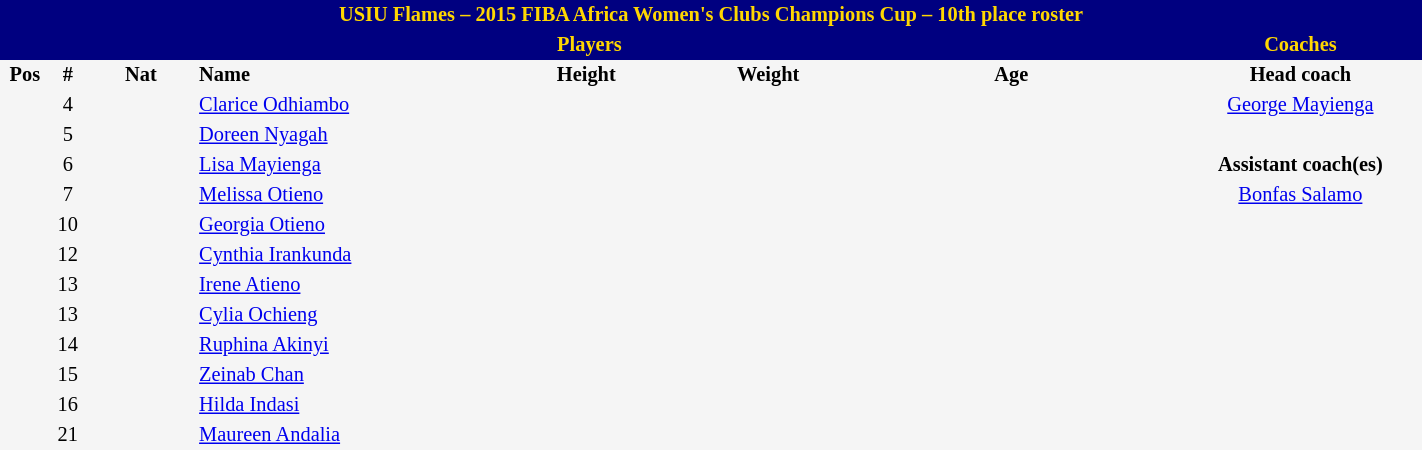<table border=0 cellpadding=2 cellspacing=0  |- bgcolor=#f5f5f5 style="text-align:center; font-size:85%;" width=75%>
<tr>
<td colspan="8" style="background: navy; color: #ffd700"><strong>USIU Flames – 2015 FIBA Africa Women's Clubs Champions Cup – 10th place roster</strong></td>
</tr>
<tr>
<td colspan="7" style="background: navy; color: #ffd700"><strong>Players</strong></td>
<td style="background: navy; color: #ffd700"><strong>Coaches</strong></td>
</tr>
<tr style="background=#f5f5f5; color: black">
<th width=5px>Pos</th>
<th width=5px>#</th>
<th width=50px>Nat</th>
<th width=135px align=left>Name</th>
<th width=100px>Height</th>
<th width=70px>Weight</th>
<th width=160px>Age</th>
<th width=115px>Head coach</th>
</tr>
<tr>
<td></td>
<td>4</td>
<td></td>
<td align=left><a href='#'>Clarice Odhiambo</a></td>
<td></td>
<td></td>
<td><span></span></td>
<td> <a href='#'>George Mayienga</a></td>
</tr>
<tr>
<td></td>
<td>5</td>
<td></td>
<td align=left><a href='#'>Doreen Nyagah</a></td>
<td><span></span></td>
<td><span></span></td>
<td><span></span></td>
</tr>
<tr>
<td></td>
<td>6</td>
<td></td>
<td align=left><a href='#'>Lisa Mayienga</a></td>
<td></td>
<td></td>
<td><span></span></td>
<td><strong>Assistant coach(es)</strong></td>
</tr>
<tr>
<td></td>
<td>7</td>
<td></td>
<td align=left><a href='#'>Melissa Otieno</a></td>
<td></td>
<td></td>
<td><span></span></td>
<td> <a href='#'>Bonfas Salamo</a></td>
</tr>
<tr>
<td></td>
<td>10</td>
<td></td>
<td align=left><a href='#'>Georgia Otieno</a></td>
<td><span></span></td>
<td><span></span></td>
<td><span></span></td>
</tr>
<tr>
<td></td>
<td>12</td>
<td></td>
<td align=left><a href='#'>Cynthia Irankunda</a></td>
<td><span></span></td>
<td><span></span></td>
<td><span></span></td>
</tr>
<tr>
<td></td>
<td>13</td>
<td></td>
<td align=left><a href='#'>Irene Atieno</a></td>
<td></td>
<td></td>
<td><span></span></td>
</tr>
<tr>
<td></td>
<td>13</td>
<td></td>
<td align=left><a href='#'>Cylia Ochieng</a></td>
<td></td>
<td></td>
<td><span></span></td>
</tr>
<tr>
<td></td>
<td>14</td>
<td></td>
<td align=left><a href='#'>Ruphina Akinyi</a></td>
<td><span></span></td>
<td><span></span></td>
<td><span></span></td>
</tr>
<tr>
<td></td>
<td>15</td>
<td></td>
<td align=left><a href='#'>Zeinab Chan</a></td>
<td><span></span></td>
<td></td>
<td><span></span></td>
</tr>
<tr>
<td></td>
<td>16</td>
<td></td>
<td align=left><a href='#'>Hilda Indasi</a></td>
<td><span></span></td>
<td><span></span></td>
<td><span></span></td>
</tr>
<tr>
<td></td>
<td>21</td>
<td></td>
<td align=left><a href='#'>Maureen Andalia</a></td>
<td></td>
<td></td>
<td><span></span></td>
</tr>
</table>
